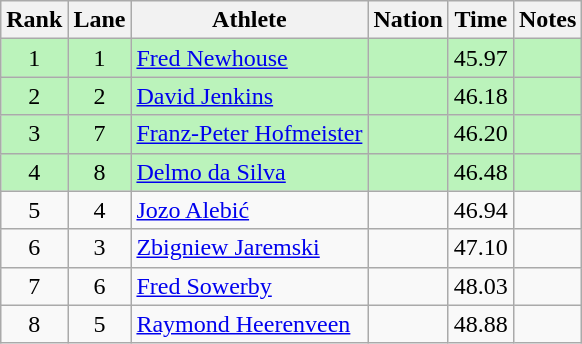<table class="wikitable sortable" style="text-align:center">
<tr>
<th>Rank</th>
<th>Lane</th>
<th>Athlete</th>
<th>Nation</th>
<th>Time</th>
<th>Notes</th>
</tr>
<tr style="background:#bbf3bb;">
<td>1</td>
<td>1</td>
<td align=left><a href='#'>Fred Newhouse</a></td>
<td align=left></td>
<td>45.97</td>
<td></td>
</tr>
<tr style="background:#bbf3bb;">
<td>2</td>
<td>2</td>
<td align=left><a href='#'>David Jenkins</a></td>
<td align=left></td>
<td>46.18</td>
<td></td>
</tr>
<tr style="background:#bbf3bb;">
<td>3</td>
<td>7</td>
<td align=left><a href='#'>Franz-Peter Hofmeister</a></td>
<td align=left></td>
<td>46.20</td>
<td></td>
</tr>
<tr style="background:#bbf3bb;">
<td>4</td>
<td>8</td>
<td align=left><a href='#'>Delmo da Silva</a></td>
<td align=left></td>
<td>46.48</td>
<td></td>
</tr>
<tr>
<td>5</td>
<td>4</td>
<td align=left><a href='#'>Jozo Alebić</a></td>
<td align=left></td>
<td>46.94</td>
<td></td>
</tr>
<tr>
<td>6</td>
<td>3</td>
<td align=left><a href='#'>Zbigniew Jaremski</a></td>
<td align=left></td>
<td>47.10</td>
<td></td>
</tr>
<tr>
<td>7</td>
<td>6</td>
<td align=left><a href='#'>Fred Sowerby</a></td>
<td align=left></td>
<td>48.03</td>
<td></td>
</tr>
<tr>
<td>8</td>
<td>5</td>
<td align=left><a href='#'>Raymond Heerenveen</a></td>
<td align=left></td>
<td>48.88</td>
<td></td>
</tr>
</table>
